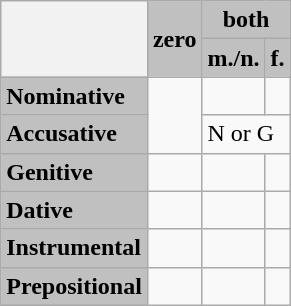<table class="wikitable" style="display: inline-table;">
<tr>
<th rowspan="2"></th>
<th rowspan="2" style="background:#C0C0C0">zero</th>
<th colspan="2" style="background:#C0C0C0">both</th>
</tr>
<tr>
<th style="background:#C0C0C0">m./n.</th>
<th style="background:#C0C0C0">f.</th>
</tr>
<tr>
<td style="background:#C0C0C0"><strong>Nominative</strong></td>
<td rowspan="2"></td>
<td></td>
<td></td>
</tr>
<tr>
<td style="background:#C0C0C0"><strong>Accusative</strong></td>
<td colspan="2">N or G</td>
</tr>
<tr>
<td style="background:#C0C0C0"><strong>Genitive</strong></td>
<td></td>
<td></td>
<td></td>
</tr>
<tr>
<td style="background:#C0C0C0"><strong>Dative</strong></td>
<td></td>
<td></td>
<td></td>
</tr>
<tr>
<td style="background:#C0C0C0"><strong>Instrumental</strong></td>
<td></td>
<td></td>
<td></td>
</tr>
<tr>
<td style="background:#C0C0C0"><strong>Prepositional</strong></td>
<td></td>
<td></td>
<td></td>
</tr>
</table>
